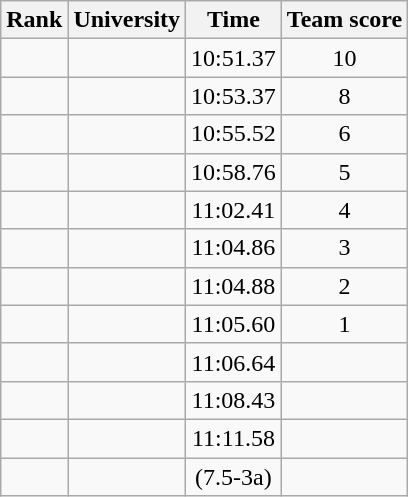<table class="wikitable sortable" style="text-align:center">
<tr>
<th>Rank</th>
<th>University</th>
<th>Time</th>
<th>Team score</th>
</tr>
<tr>
<td></td>
<td></td>
<td>10:51.37   </td>
<td>10</td>
</tr>
<tr>
<td></td>
<td></td>
<td>10:53.37 </td>
<td>8</td>
</tr>
<tr>
<td></td>
<td></td>
<td>10:55.52 </td>
<td>6</td>
</tr>
<tr>
<td></td>
<td></td>
<td>10:58.76</td>
<td>5</td>
</tr>
<tr>
<td></td>
<td></td>
<td>11:02.41 </td>
<td>4</td>
</tr>
<tr>
<td></td>
<td></td>
<td>11:04.86</td>
<td>3</td>
</tr>
<tr>
<td></td>
<td></td>
<td>11:04.88</td>
<td>2</td>
</tr>
<tr>
<td></td>
<td></td>
<td>11:05.60</td>
<td>1</td>
</tr>
<tr>
<td></td>
<td></td>
<td>11:06.64</td>
<td></td>
</tr>
<tr>
<td></td>
<td></td>
<td>11:08.43</td>
<td></td>
</tr>
<tr>
<td></td>
<td></td>
<td>11:11.58</td>
<td></td>
</tr>
<tr>
<td></td>
<td></td>
<td>(7.5-3a)</td>
<td></td>
</tr>
</table>
